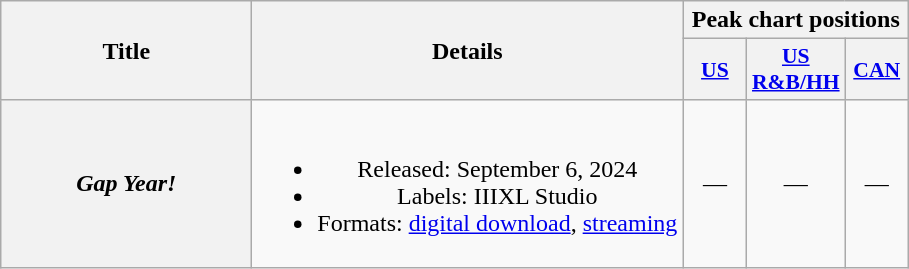<table class="wikitable plainrowheaders" style="text-align:center">
<tr>
<th rowspan="2" scope="col" style="width:10em;">Title</th>
<th rowspan="2" scope="col">Details</th>
<th colspan="3" scope="col">Peak chart positions</th>
</tr>
<tr>
<th scope="col" style="width:2.5em;font-size:90%;"><a href='#'>US</a></th>
<th scope="col" style="width:2.5em;font-size:90%;"><a href='#'>US</a><br><a href='#'>R&B/HH</a></th>
<th scope="col" style="width:2.5em;font-size:90%;"><a href='#'>CAN</a></th>
</tr>
<tr>
<th scope="row"><em>Gap Year!</em></th>
<td><br><ul><li>Released: September 6, 2024</li><li>Labels: IIIXL Studio</li><li>Formats: <a href='#'>digital download</a>, <a href='#'>streaming</a></li></ul></td>
<td>—</td>
<td>—</td>
<td>—</td>
</tr>
</table>
